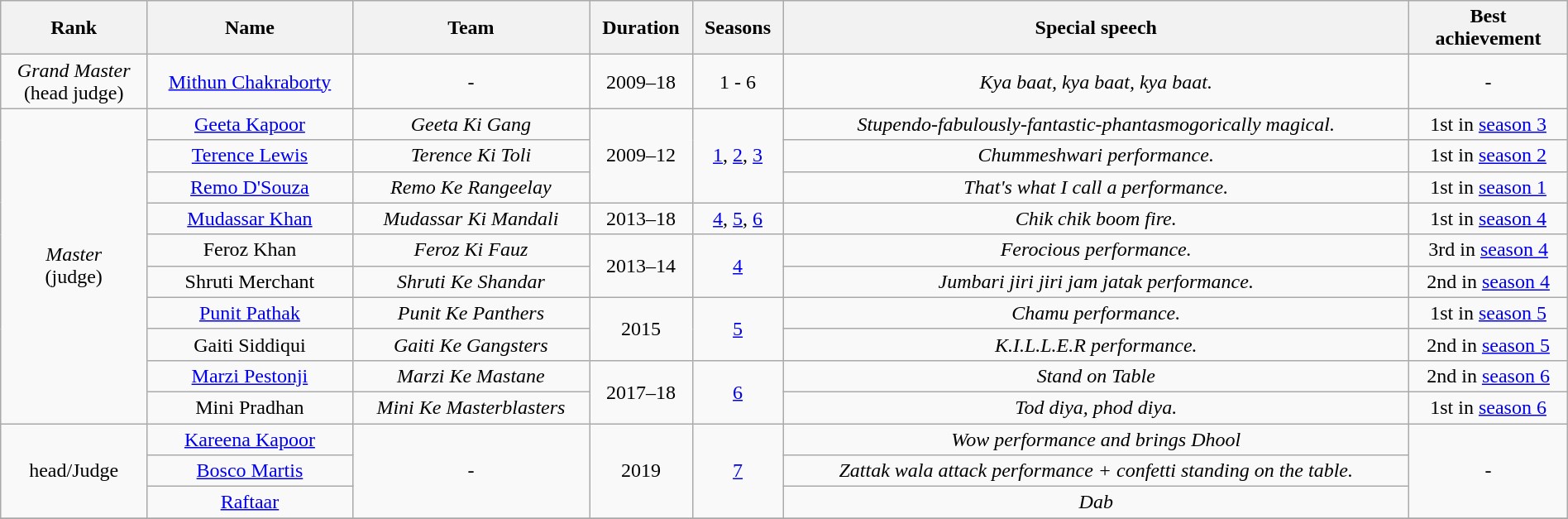<table class="wikitable" style="width: 100%; text-align:center">
<tr>
<th>Rank</th>
<th>Name</th>
<th>Team</th>
<th>Duration</th>
<th>Seasons</th>
<th>Special speech</th>
<th>Best<br>achievement</th>
</tr>
<tr>
<td><em>Grand Master</em><br>(head judge)</td>
<td><a href='#'>Mithun Chakraborty</a></td>
<td>-</td>
<td>2009–18</td>
<td>1 - 6</td>
<td><em>Kya baat, kya baat, kya baat.</em></td>
<td>-</td>
</tr>
<tr>
<td rowspan="10"><em>Master</em><br>(judge)</td>
<td><a href='#'>Geeta Kapoor</a></td>
<td><em>Geeta Ki Gang</em></td>
<td rowspan=3>2009–12</td>
<td rowspan=3><a href='#'>1</a>, <a href='#'>2</a>, <a href='#'>3</a></td>
<td><em>Stupendo-fabulously-fantastic-phantasmogorically magical.</em></td>
<td>1st in <a href='#'>season 3</a></td>
</tr>
<tr>
<td><a href='#'>Terence Lewis</a></td>
<td><em>Terence Ki Toli</em></td>
<td><em>Chummeshwari performance.</em></td>
<td>1st in <a href='#'>season 2</a></td>
</tr>
<tr>
<td><a href='#'>Remo D'Souza</a></td>
<td><em>Remo Ke Rangeelay</em></td>
<td><em>That's what I call a performance.</em></td>
<td>1st in <a href='#'>season 1</a></td>
</tr>
<tr>
<td><a href='#'>Mudassar Khan</a></td>
<td><em>Mudassar Ki Mandali</em></td>
<td>2013–18</td>
<td><a href='#'>4</a>, <a href='#'>5</a>, <a href='#'>6</a></td>
<td><em>Chik chik boom fire.</em></td>
<td>1st in <a href='#'>season 4</a></td>
</tr>
<tr>
<td>Feroz Khan</td>
<td><em>Feroz Ki Fauz</em></td>
<td rowspan=2>2013–14</td>
<td rowspan=2><a href='#'>4</a></td>
<td><em>Ferocious performance.</em></td>
<td>3rd in <a href='#'>season 4</a></td>
</tr>
<tr>
<td>Shruti Merchant</td>
<td><em>Shruti Ke Shandar</em></td>
<td><em>Jumbari jiri jiri jam jatak performance.</em></td>
<td>2nd in <a href='#'>season 4</a></td>
</tr>
<tr>
<td><a href='#'>Punit Pathak</a></td>
<td><em>Punit Ke Panthers</em></td>
<td rowspan=2>2015</td>
<td rowspan=2><a href='#'>5</a></td>
<td><em>Chamu performance.</em></td>
<td>1st in <a href='#'>season 5</a></td>
</tr>
<tr>
<td>Gaiti Siddiqui</td>
<td><em>Gaiti Ke Gangsters</em></td>
<td><em>K.I.L.L.E.R performance.</em></td>
<td>2nd in <a href='#'>season 5</a></td>
</tr>
<tr>
<td><a href='#'>Marzi Pestonji</a></td>
<td><em>Marzi Ke Mastane</em></td>
<td rowspan=2>2017–18</td>
<td rowspan=2><a href='#'>6</a></td>
<td><em>Stand on Table</em></td>
<td>2nd in <a href='#'>season 6</a></td>
</tr>
<tr>
<td>Mini Pradhan</td>
<td><em>Mini Ke Masterblasters</em></td>
<td><em>Tod diya, phod diya.</em></td>
<td>1st in <a href='#'>season 6</a></td>
</tr>
<tr | rowspan="3" | >
<td rowspan="3">head/Judge</td>
<td><a href='#'>Kareena Kapoor</a></td>
<td rowspan="3">-</td>
<td rowspan="3">2019</td>
<td rowspan="3"><a href='#'>7</a></td>
<td><em>Wow performance and brings Dhool</em></td>
<td rowspan="3">-</td>
</tr>
<tr>
<td><a href='#'>Bosco Martis</a></td>
<td><em>Zattak wala attack performance + confetti standing on the table.</em></td>
</tr>
<tr>
<td><a href='#'>Raftaar</a></td>
<td><em>Dab</em></td>
</tr>
<tr>
</tr>
</table>
